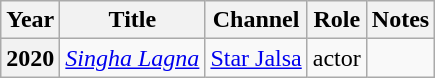<table class="wikitable plainrowheaders">
<tr>
<th>Year</th>
<th>Title</th>
<th>Channel</th>
<th>Role</th>
<th>Notes</th>
</tr>
<tr>
<th scope="row">2020</th>
<td><em><a href='#'>Singha Lagna</a></em> </td>
<td><a href='#'>Star Jalsa</a></td>
<td>actor</td>
<td></td>
</tr>
</table>
